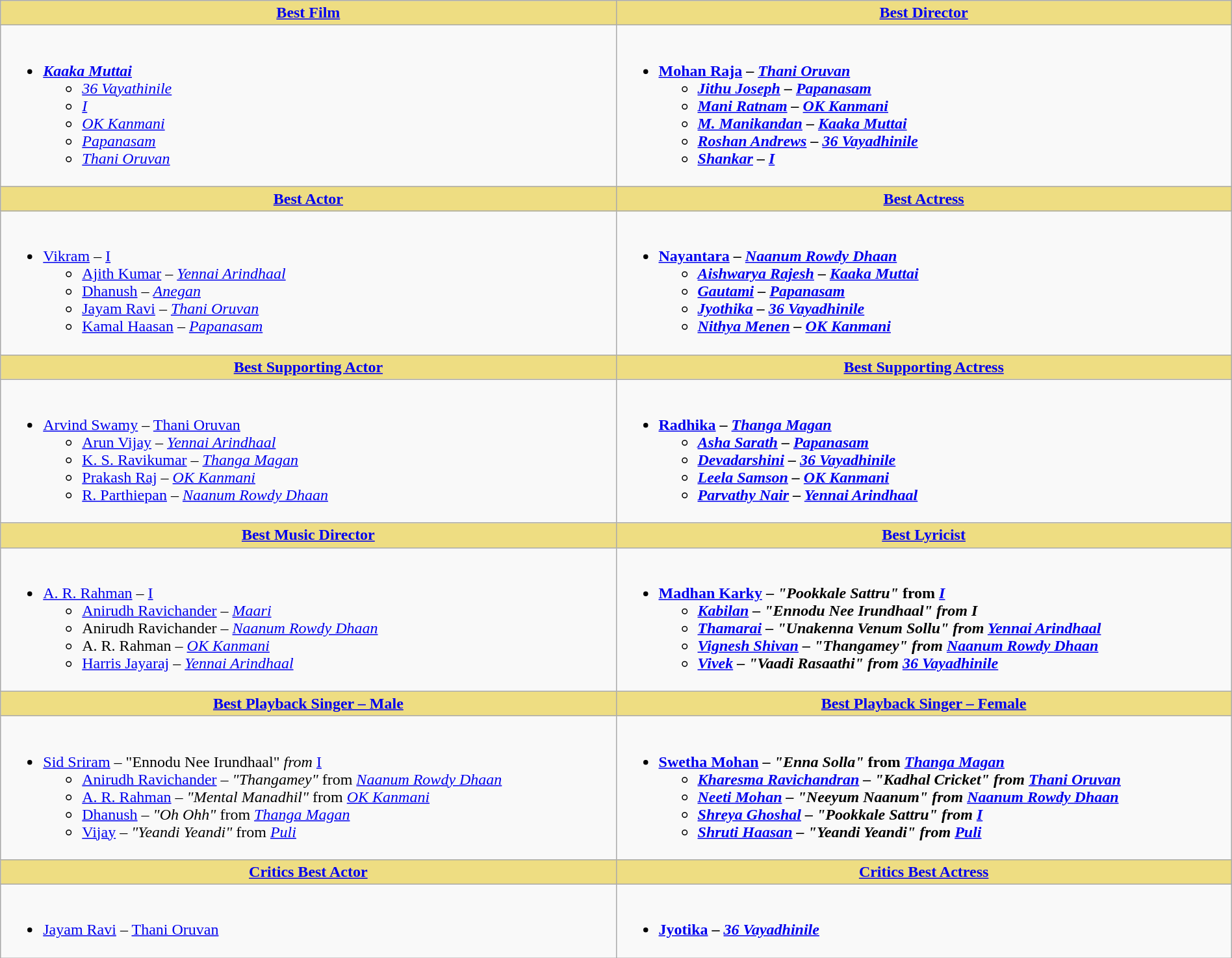<table class="wikitable" width=100% |>
<tr>
<th !  style="background:#eedd82; text-align:center; width:50%;"><a href='#'>Best Film</a></th>
<th !  style="background:#eedd82; text-align:center; width:50%;"><a href='#'>Best Director</a></th>
</tr>
<tr>
<td valign="top"><br><ul><li><strong><em><a href='#'>Kaaka Muttai</a></em></strong><ul><li><em><a href='#'>36 Vayathinile</a></em></li><li><em><a href='#'>I</a></em></li><li><em><a href='#'>OK Kanmani</a></em></li><li><em><a href='#'>Papanasam</a></em></li><li><em><a href='#'>Thani Oruvan</a></em></li></ul></li></ul></td>
<td valign="top"><br><ul><li><strong> <a href='#'>Mohan Raja</a> – <em><a href='#'>Thani Oruvan</a><strong><em><ul><li><a href='#'>Jithu Joseph</a> – </em><a href='#'>Papanasam</a><em></li><li><a href='#'>Mani Ratnam</a> – </em><a href='#'>OK Kanmani</a><em></li><li><a href='#'>M. Manikandan</a> – </em><a href='#'>Kaaka Muttai</a><em></li><li><a href='#'>Roshan Andrews</a> – </em><a href='#'>36 Vayadhinile</a><em></li><li><a href='#'>Shankar</a> – </em><a href='#'>I</a><em></li></ul></li></ul></td>
</tr>
<tr>
<th ! style="background:#eedd82; text-align:center;"><a href='#'>Best Actor</a></th>
<th ! style="background:#eedd82; text-align:center;"><a href='#'>Best Actress</a></th>
</tr>
<tr>
<td><br><ul><li></strong><a href='#'>Vikram</a> – </em><a href='#'>I</a></em></strong><ul><li><a href='#'>Ajith Kumar</a> – <em><a href='#'>Yennai Arindhaal</a></em></li><li><a href='#'>Dhanush</a> – <em><a href='#'>Anegan</a></em></li><li><a href='#'>Jayam Ravi</a> – <em><a href='#'>Thani Oruvan</a></em></li><li><a href='#'>Kamal Haasan</a> – <em><a href='#'>Papanasam</a></em></li></ul></li></ul></td>
<td><br><ul><li><strong> <a href='#'>Nayantara</a> – <em><a href='#'>Naanum Rowdy Dhaan</a><strong><em><ul><li><a href='#'>Aishwarya Rajesh</a> – </em><a href='#'>Kaaka Muttai</a><em></li><li><a href='#'>Gautami</a> – </em><a href='#'>Papanasam</a><em></li><li><a href='#'>Jyothika</a> – </em><a href='#'>36 Vayadhinile</a><em></li><li><a href='#'>Nithya Menen</a> – </em><a href='#'>OK Kanmani</a><em></li></ul></li></ul></td>
</tr>
<tr>
<th ! style="background:#eedd82; text-align:center;"><a href='#'>Best Supporting Actor</a></th>
<th ! style="background:#eedd82; text-align:center;"><a href='#'>Best Supporting Actress</a></th>
</tr>
<tr>
<td><br><ul><li></strong> <a href='#'>Arvind Swamy</a> – </em><a href='#'>Thani Oruvan</a></em></strong><ul><li><a href='#'>Arun Vijay</a> – <em><a href='#'>Yennai Arindhaal</a></em></li><li><a href='#'>K. S. Ravikumar</a> – <em><a href='#'>Thanga Magan</a></em></li><li><a href='#'>Prakash Raj</a> – <em><a href='#'>OK Kanmani</a></em></li><li><a href='#'>R. Parthiepan</a> – <em><a href='#'>Naanum Rowdy Dhaan</a></em></li></ul></li></ul></td>
<td><br><ul><li><strong> <a href='#'>Radhika</a> – <em><a href='#'>Thanga Magan</a><strong><em><ul><li><a href='#'>Asha Sarath</a> – </em><a href='#'>Papanasam</a><em></li><li><a href='#'>Devadarshini</a> – </em><a href='#'>36 Vayadhinile</a><em></li><li><a href='#'>Leela Samson</a> – </em><a href='#'>OK Kanmani</a><em></li><li><a href='#'>Parvathy Nair</a> – </em><a href='#'>Yennai Arindhaal</a><em></li></ul></li></ul></td>
</tr>
<tr>
<th ! style="background:#eedd82; text-align:center;"><a href='#'>Best Music Director</a></th>
<th ! style="background:#eedd82; text-align:center;"><a href='#'>Best Lyricist</a></th>
</tr>
<tr>
<td><br><ul><li></strong> <a href='#'>A. R. Rahman</a> – </em><a href='#'>I</a></em></strong><ul><li><a href='#'>Anirudh Ravichander</a> – <em><a href='#'>Maari</a></em></li><li>Anirudh Ravichander – <em><a href='#'>Naanum Rowdy Dhaan</a></em></li><li>A. R. Rahman – <em><a href='#'>OK Kanmani</a></em></li><li><a href='#'>Harris Jayaraj</a> – <em><a href='#'>Yennai Arindhaal</a></em></li></ul></li></ul></td>
<td><br><ul><li><strong> <a href='#'>Madhan Karky</a> – <em>"Pookkale Sattru"</em> from <em><a href='#'>I</a><strong><em><ul><li><a href='#'>Kabilan</a> –  </em>"Ennodu Nee Irundhaal"<em> from </em>I<em></li><li><a href='#'>Thamarai</a> – </em>"Unakenna Venum Sollu"<em> from </em><a href='#'>Yennai Arindhaal</a><em></li><li><a href='#'>Vignesh Shivan</a> – </em>"Thangamey"<em> from </em><a href='#'>Naanum Rowdy Dhaan</a><em></li><li><a href='#'>Vivek</a> – </em>"Vaadi Rasaathi"<em> from </em><a href='#'>36 Vayadhinile</a><em></li></ul></li></ul></td>
</tr>
<tr>
<th ! style="background:#eedd82; text-align:center;"><a href='#'>Best Playback Singer – Male</a></th>
<th ! style="background:#eedd82; text-align:center;"><a href='#'>Best Playback Singer – Female</a></th>
</tr>
<tr>
<td><br><ul><li></strong> <a href='#'>Sid Sriram</a> – </em>"Ennodu Nee Irundhaal"<em> from </em><a href='#'>I</a></em></strong><ul><li><a href='#'>Anirudh Ravichander</a> – <em>"Thangamey"</em> from <em><a href='#'>Naanum Rowdy Dhaan</a></em></li><li><a href='#'>A. R. Rahman</a> – <em>"Mental Manadhil"</em> from <em><a href='#'>OK Kanmani</a></em></li><li><a href='#'>Dhanush</a> – <em>"Oh Ohh"</em> from <em><a href='#'>Thanga Magan</a></em></li><li><a href='#'>Vijay</a> – <em>"Yeandi Yeandi"</em> from <em><a href='#'>Puli</a></em></li></ul></li></ul></td>
<td><br><ul><li><strong> <a href='#'>Swetha Mohan</a> – <em>"Enna Solla"</em> from <em><a href='#'>Thanga Magan</a><strong><em><ul><li><a href='#'>Kharesma Ravichandran</a> – </em>"Kadhal Cricket"<em> from </em><a href='#'>Thani Oruvan</a><em></li><li><a href='#'>Neeti Mohan</a> – </em>"Neeyum Naanum"<em> from </em><a href='#'>Naanum Rowdy Dhaan</a><em></li><li><a href='#'>Shreya Ghoshal</a> – </em>"Pookkale Sattru"<em> from </em><a href='#'>I</a><em></li><li><a href='#'>Shruti Haasan</a> – </em>"Yeandi Yeandi"<em> from </em><a href='#'>Puli</a><em></li></ul></li></ul></td>
</tr>
<tr>
<th ! style="background:#eedd82; text-align:center;"><a href='#'>Critics Best Actor</a></th>
<th ! style="background:#eedd82; text-align:center;"><a href='#'></strong>Critics Best Actress<strong></a></th>
</tr>
<tr>
<td><br><ul><li></strong><a href='#'>Jayam Ravi</a><strong> </strong>– </em><a href='#'>Thani Oruvan</a></em></strong></li></ul></td>
<td><br><ul><li><strong><a href='#'>Jyotika</a></strong> <strong>– <em><a href='#'>36 Vayadhinile</a><strong><em></li></ul></td>
</tr>
</table>
